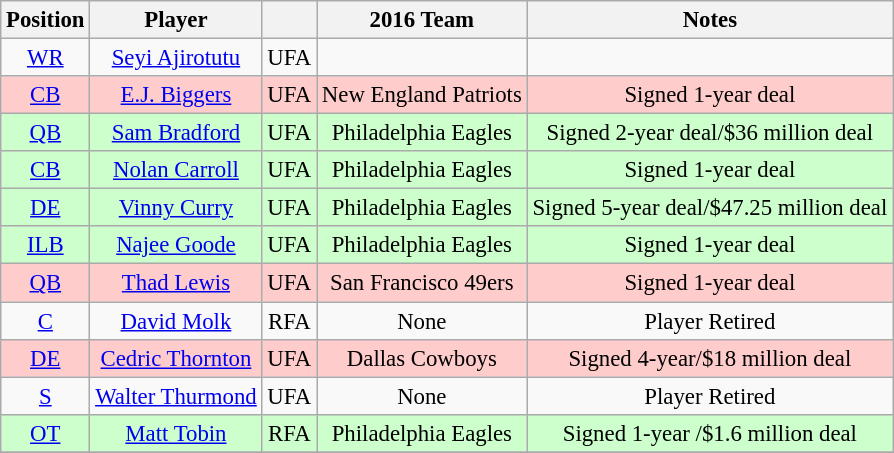<table class="wikitable" style="font-size: 95%; text-align: center;">
<tr>
<th>Position</th>
<th>Player</th>
<th></th>
<th>2016 Team</th>
<th>Notes</th>
</tr>
<tr>
<td><a href='#'>WR</a></td>
<td><a href='#'>Seyi Ajirotutu</a></td>
<td>UFA</td>
<td></td>
<td></td>
</tr>
<tr style="background:#fcc;">
<td><a href='#'>CB</a></td>
<td><a href='#'>E.J. Biggers</a></td>
<td>UFA</td>
<td>New England Patriots</td>
<td>Signed 1-year deal</td>
</tr>
<tr style="background:#cfc;">
<td><a href='#'>QB</a></td>
<td><a href='#'>Sam Bradford</a></td>
<td>UFA</td>
<td>Philadelphia Eagles</td>
<td>Signed 2-year deal/$36 million deal</td>
</tr>
<tr style="background:#cfc;">
<td><a href='#'>CB</a></td>
<td><a href='#'>Nolan Carroll</a></td>
<td>UFA</td>
<td>Philadelphia Eagles</td>
<td>Signed 1-year deal</td>
</tr>
<tr style="background:#cfc;">
<td><a href='#'>DE</a></td>
<td><a href='#'>Vinny Curry</a></td>
<td>UFA</td>
<td>Philadelphia Eagles</td>
<td>Signed 5-year deal/$47.25 million deal</td>
</tr>
<tr style="background:#cfc;">
<td><a href='#'>ILB</a></td>
<td><a href='#'>Najee Goode</a></td>
<td>UFA</td>
<td>Philadelphia Eagles</td>
<td>Signed 1-year deal</td>
</tr>
<tr style="background:#fcc;">
<td><a href='#'>QB</a></td>
<td><a href='#'>Thad Lewis</a></td>
<td>UFA</td>
<td>San Francisco 49ers</td>
<td>Signed 1-year deal</td>
</tr>
<tr style="background:#fcc:">
<td><a href='#'>C</a></td>
<td><a href='#'>David Molk</a></td>
<td>RFA</td>
<td>None</td>
<td>Player Retired</td>
</tr>
<tr style="background:#fcc;">
<td><a href='#'>DE</a></td>
<td><a href='#'>Cedric Thornton</a></td>
<td>UFA</td>
<td>Dallas Cowboys</td>
<td>Signed 4-year/$18 million deal</td>
</tr>
<tr>
<td><a href='#'>S</a></td>
<td><a href='#'>Walter Thurmond</a></td>
<td>UFA</td>
<td>None</td>
<td>Player Retired</td>
</tr>
<tr style="background:#cfc;">
<td><a href='#'>OT</a></td>
<td><a href='#'>Matt Tobin</a></td>
<td>RFA</td>
<td>Philadelphia Eagles</td>
<td>Signed 1-year /$1.6 million deal</td>
</tr>
<tr>
</tr>
</table>
